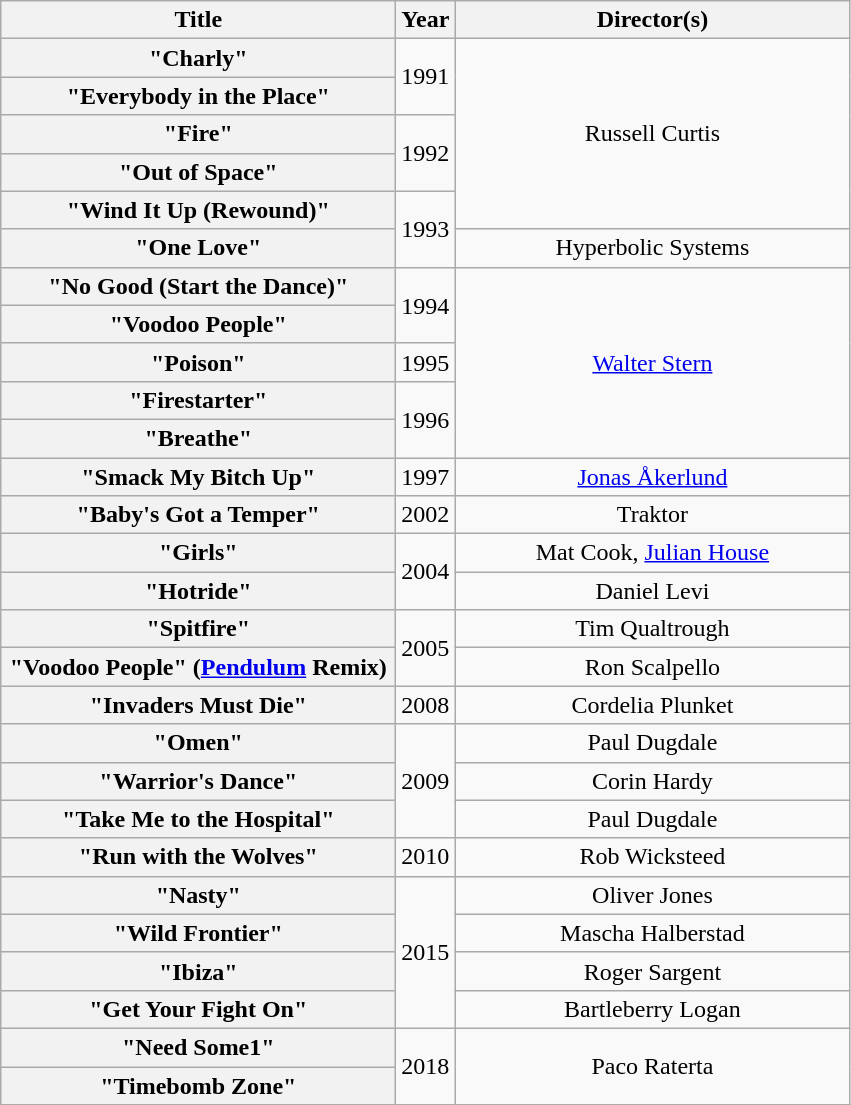<table class="wikitable plainrowheaders" style="text-align:center;">
<tr>
<th scope="col" style="width:16em;">Title</th>
<th scope="col">Year</th>
<th scope="col" style="width:16em;">Director(s)</th>
</tr>
<tr>
<th scope="row">"Charly"</th>
<td rowspan="2">1991</td>
<td rowspan="5">Russell Curtis</td>
</tr>
<tr>
<th scope="row">"Everybody in the Place"</th>
</tr>
<tr>
<th scope="row">"Fire"</th>
<td rowspan="2">1992</td>
</tr>
<tr>
<th scope="row">"Out of Space"</th>
</tr>
<tr>
<th scope="row">"Wind It Up (Rewound)"</th>
<td rowspan="2">1993</td>
</tr>
<tr>
<th scope="row">"One Love"</th>
<td>Hyperbolic Systems</td>
</tr>
<tr>
<th scope="row">"No Good (Start the Dance)"</th>
<td rowspan="2">1994</td>
<td rowspan="5"><a href='#'>Walter Stern</a></td>
</tr>
<tr>
<th scope="row">"Voodoo People"</th>
</tr>
<tr>
<th scope="row">"Poison"</th>
<td>1995</td>
</tr>
<tr>
<th scope="row">"Firestarter"</th>
<td rowspan="2">1996</td>
</tr>
<tr>
<th scope="row">"Breathe"</th>
</tr>
<tr>
<th scope="row">"Smack My Bitch Up"</th>
<td>1997</td>
<td><a href='#'>Jonas Åkerlund</a></td>
</tr>
<tr>
<th scope="row">"Baby's Got a Temper"</th>
<td>2002</td>
<td>Traktor</td>
</tr>
<tr>
<th scope="row">"Girls"</th>
<td rowspan="2">2004</td>
<td>Mat Cook, <a href='#'>Julian House</a></td>
</tr>
<tr>
<th scope="row">"Hotride"</th>
<td>Daniel Levi</td>
</tr>
<tr>
<th scope="row">"Spitfire"</th>
<td rowspan="2">2005</td>
<td>Tim Qualtrough</td>
</tr>
<tr>
<th scope="row">"Voodoo People" (<a href='#'>Pendulum</a> Remix)</th>
<td>Ron Scalpello</td>
</tr>
<tr>
<th scope="row">"Invaders Must Die"</th>
<td>2008</td>
<td>Cordelia Plunket</td>
</tr>
<tr>
<th scope="row">"Omen"</th>
<td rowspan="3">2009</td>
<td>Paul Dugdale</td>
</tr>
<tr>
<th scope="row">"Warrior's Dance"</th>
<td>Corin Hardy</td>
</tr>
<tr>
<th scope="row">"Take Me to the Hospital"</th>
<td>Paul Dugdale</td>
</tr>
<tr>
<th scope="row">"Run with the Wolves"</th>
<td>2010</td>
<td>Rob Wicksteed</td>
</tr>
<tr>
<th scope="row">"Nasty"</th>
<td rowspan="4">2015</td>
<td>Oliver Jones</td>
</tr>
<tr>
<th scope="row">"Wild Frontier"</th>
<td>Mascha Halberstad</td>
</tr>
<tr>
<th scope="row">"Ibiza"</th>
<td>Roger Sargent</td>
</tr>
<tr>
<th scope="row">"Get Your Fight On"</th>
<td>Bartleberry Logan</td>
</tr>
<tr>
<th scope="row">"Need Some1"</th>
<td rowspan="2">2018</td>
<td rowspan="2">Paco Raterta</td>
</tr>
<tr>
<th scope="row">"Timebomb Zone"</th>
</tr>
</table>
